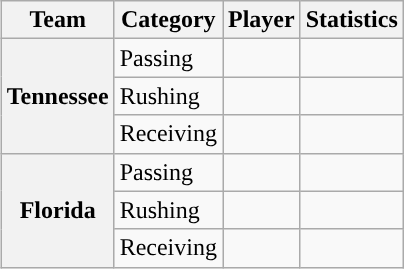<table class="wikitable" style="float:right">
<tr>
<th>Team</th>
<th>Category</th>
<th>Player</th>
<th>Statistics</th>
</tr>
<tr>
<th rowspan=3>Tennessee</th>
<td>Passing</td>
<td></td>
<td></td>
</tr>
<tr>
<td>Rushing</td>
<td></td>
<td></td>
</tr>
<tr>
<td>Receiving</td>
<td></td>
<td></td>
</tr>
<tr>
<th rowspan=3>Florida</th>
<td>Passing</td>
<td></td>
<td></td>
</tr>
<tr>
<td>Rushing</td>
<td></td>
<td></td>
</tr>
<tr>
<td>Receiving</td>
<td></td>
<td></td>
</tr>
</table>
